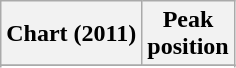<table class="wikitable plainrowheaders sortable">
<tr>
<th scope="col">Chart (2011)</th>
<th scope="col">Peak<br>position</th>
</tr>
<tr>
</tr>
<tr>
</tr>
</table>
